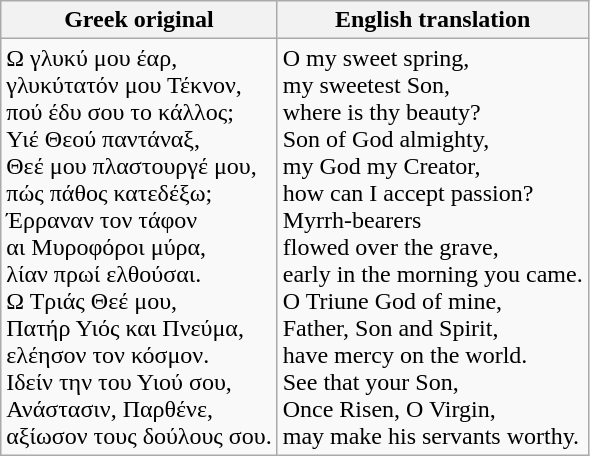<table class="wikitable">
<tr>
<th>Greek original</th>
<th>English translation</th>
</tr>
<tr>
<td>Ω γλυκύ μου έαρ,<br>γλυκύτατόν μου Τέκνον,<br>πού έδυ σου το κάλλος;<br>Υιέ Θεού παντάναξ,<br>Θεέ μου πλαστουργέ μου,<br>πώς πάθος κατεδέξω;<br>Έρραναν τον τάφον<br>αι Μυροφόροι μύρα,<br>λίαν πρωί ελθούσαι.<br>Ω Τριάς Θεέ μου,<br>Πατήρ Υιός και Πνεύμα,<br>ελέησον τον κόσμον.<br>Ιδείν την του Υιού σου,<br>Ανάστασιν, Παρθένε,<br>αξίωσον τους δούλους σου.</td>
<td>O my sweet spring,<br>my sweetest Son,<br>where is thy beauty?<br>Son of God almighty,<br>my God my Creator,<br>how can I accept passion?<br>Myrrh-bearers<br>flowed over the grave,<br>early in the morning you came.<br>O Triune God of mine,<br>Father, Son and Spirit,<br>have mercy on the world.<br>See that your Son,<br>Once Risen, O Virgin,<br>may make his servants worthy.</td>
</tr>
</table>
